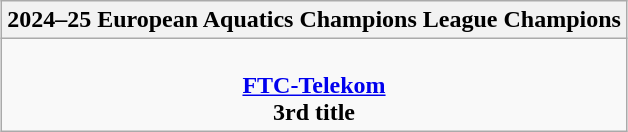<table class=wikitable style="text-align:center; margin:auto">
<tr>
<th>2024–25 European Aquatics Champions League Champions</th>
</tr>
<tr>
<td> <br><strong><a href='#'>FTC-Telekom</a></strong><br><strong>3rd title</strong></td>
</tr>
</table>
